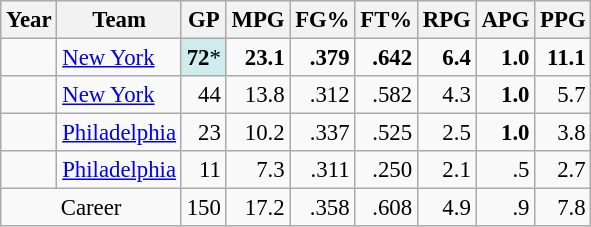<table class="wikitable sortable" style="font-size:95%; text-align:right;">
<tr>
<th>Year</th>
<th>Team</th>
<th>GP</th>
<th>MPG</th>
<th>FG%</th>
<th>FT%</th>
<th>RPG</th>
<th>APG</th>
<th>PPG</th>
</tr>
<tr>
<td style="text-align:left;"></td>
<td style="text-align:left;"><a href='#'>New York</a></td>
<td style="background:#CFECEC;"><strong>72</strong>*</td>
<td><strong>23.1</strong></td>
<td><strong>.379</strong></td>
<td><strong>.642</strong></td>
<td><strong>6.4</strong></td>
<td><strong>1.0</strong></td>
<td><strong>11.1</strong></td>
</tr>
<tr>
<td style="text-align:left;"></td>
<td style="text-align:left;"><a href='#'>New York</a></td>
<td>44</td>
<td>13.8</td>
<td>.312</td>
<td>.582</td>
<td>4.3</td>
<td><strong>1.0</strong></td>
<td>5.7</td>
</tr>
<tr>
<td style="text-align:left;"></td>
<td style="text-align:left;"><a href='#'>Philadelphia</a></td>
<td>23</td>
<td>10.2</td>
<td>.337</td>
<td>.525</td>
<td>2.5</td>
<td><strong>1.0</strong></td>
<td>3.8</td>
</tr>
<tr>
<td style="text-align:left;"></td>
<td style="text-align:left;"><a href='#'>Philadelphia</a></td>
<td>11</td>
<td>7.3</td>
<td>.311</td>
<td>.250</td>
<td>2.1</td>
<td>.5</td>
<td>2.7</td>
</tr>
<tr class="sortbottom">
<td style="text-align:center;" colspan="2">Career</td>
<td>150</td>
<td>17.2</td>
<td>.358</td>
<td>.608</td>
<td>4.9</td>
<td>.9</td>
<td>7.8</td>
</tr>
</table>
